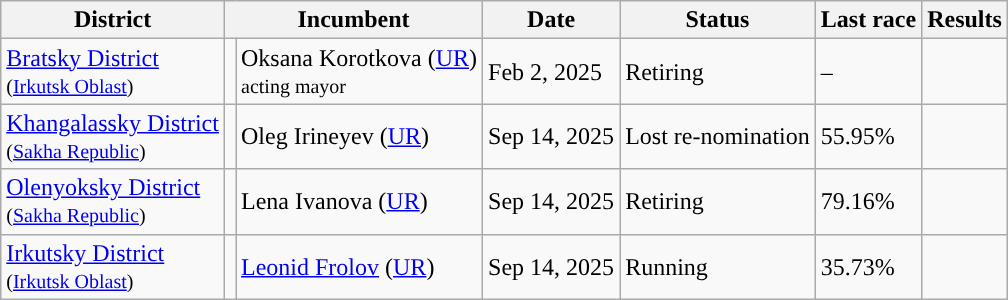<table class="wikitable">
<tr>
<th>District</th>
<th colspan=2>Incumbent</th>
<th>Date</th>
<th>Status</th>
<th>Last race</th>
<th>Results</th>
</tr>
<tr>
<td><a href='#'>Bratsky District</a><br><small>(<a href='#'>Irkutsk Oblast</a>)</small></td>
<td style="background-color:"></td>
<td>Oksana Korotkova (<a href='#'>UR</a>)<br><small>acting mayor</small></td>
<td>Feb 2, 2025</td>
<td>Retiring</td>
<td>–</td>
<td nowrap></td>
</tr>
<tr>
<td><a href='#'>Khangalassky District</a><br><small>(<a href='#'>Sakha Republic</a>)</small></td>
<td style="background-color:"></td>
<td>Oleg Irineyev (<a href='#'>UR</a>)</td>
<td>Sep 14, 2025</td>
<td>Lost re-nomination</td>
<td>55.95%</td>
<td nowrap></td>
</tr>
<tr>
<td><a href='#'>Olenyoksky District</a><br><small>(<a href='#'>Sakha Republic</a>)</small></td>
<td style="background-color:"></td>
<td>Lena Ivanova (<a href='#'>UR</a>)</td>
<td>Sep 14, 2025</td>
<td>Retiring</td>
<td>79.16%</td>
<td nowrap></td>
</tr>
<tr>
<td><a href='#'>Irkutsky District</a><br><small>(<a href='#'>Irkutsk Oblast</a>)</small></td>
<td style="background-color:"></td>
<td><a href='#'>Leonid Frolov</a> (<a href='#'>UR</a>)</td>
<td>Sep 14, 2025</td>
<td>Running</td>
<td>35.73%</td>
<td nowrap></td>
</tr>
</table>
